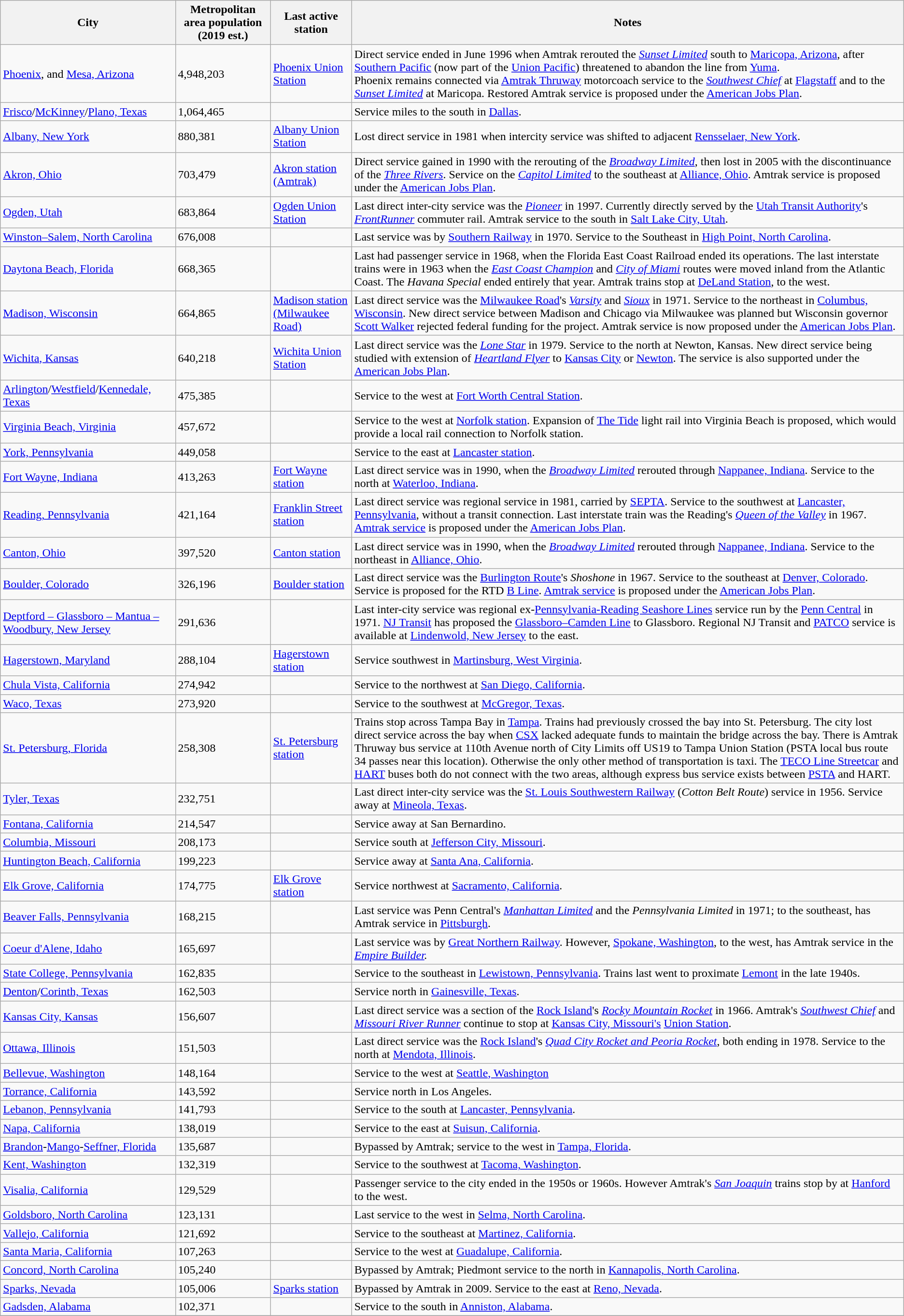<table class="wikitable sortable sticky-header">
<tr>
<th>City</th>
<th>Metropolitan area population (2019 est.)</th>
<th>Last active station</th>
<th>Notes</th>
</tr>
<tr>
<td><a href='#'>Phoenix</a>, and <a href='#'>Mesa, Arizona</a></td>
<td>4,948,203</td>
<td><a href='#'>Phoenix Union Station</a></td>
<td>Direct service ended in June 1996 when Amtrak rerouted the <em><a href='#'>Sunset Limited</a></em>  south to <a href='#'>Maricopa, Arizona</a>, after <a href='#'>Southern Pacific</a> (now part of the <a href='#'>Union Pacific</a>) threatened to abandon the line from <a href='#'>Yuma</a>.<br>Phoenix remains connected via <a href='#'>Amtrak Thruway</a> motorcoach service to the <em><a href='#'>Southwest Chief</a></em> at <a href='#'>Flagstaff</a> and to the <em><a href='#'>Sunset Limited</a></em> at Maricopa. Restored Amtrak service is proposed under the <a href='#'>American Jobs Plan</a>.</td>
</tr>
<tr>
<td><a href='#'>Frisco</a>/<a href='#'>McKinney</a>/<a href='#'>Plano, Texas</a></td>
<td>1,064,465</td>
<td></td>
<td>Service  miles to the south in <a href='#'>Dallas</a>.</td>
</tr>
<tr>
<td><a href='#'>Albany, New York</a></td>
<td>880,381</td>
<td><a href='#'>Albany Union Station</a></td>
<td>Lost direct service in 1981 when intercity service was shifted to adjacent <a href='#'>Rensselaer, New York</a>.</td>
</tr>
<tr>
<td><a href='#'>Akron, Ohio</a></td>
<td>703,479</td>
<td><a href='#'>Akron station (Amtrak)</a></td>
<td>Direct service gained in 1990 with the rerouting of the <em><a href='#'>Broadway Limited</a></em>, then lost in 2005 with the discontinuance of the <em><a href='#'>Three Rivers</a></em>. Service on the <em><a href='#'>Capitol Limited</a></em>  to the southeast at <a href='#'>Alliance, Ohio</a>. Amtrak service is proposed under the <a href='#'>American Jobs Plan</a>.</td>
</tr>
<tr>
<td><a href='#'>Ogden, Utah</a></td>
<td>683,864</td>
<td><a href='#'>Ogden Union Station</a></td>
<td>Last direct inter-city service was the <em><a href='#'>Pioneer</a></em> in 1997. Currently directly served by the <a href='#'>Utah Transit Authority</a>'s <em><a href='#'>FrontRunner</a></em> commuter rail. Amtrak service  to the south in <a href='#'>Salt Lake City, Utah</a>.</td>
</tr>
<tr>
<td><a href='#'>Winston–Salem, North Carolina</a></td>
<td>676,008</td>
<td></td>
<td>Last service was by <a href='#'>Southern Railway</a> in 1970. Service  to the Southeast in <a href='#'>High Point, North Carolina</a>.</td>
</tr>
<tr>
<td><a href='#'>Daytona Beach, Florida</a></td>
<td>668,365</td>
<td></td>
<td>Last had passenger service in 1968, when the Florida East Coast Railroad ended its operations. The last interstate trains were in 1963 when the <em><a href='#'>East Coast Champion</a></em> and <em><a href='#'>City of Miami</a></em> routes were moved inland from the Atlantic Coast. The <em>Havana Special</em> ended entirely that year. Amtrak trains stop at <a href='#'>DeLand Station</a>,  to the west.</td>
</tr>
<tr>
<td><a href='#'>Madison, Wisconsin</a></td>
<td>664,865</td>
<td><a href='#'>Madison station (Milwaukee Road)</a></td>
<td>Last direct service was the <a href='#'>Milwaukee Road</a>'s <em><a href='#'>Varsity</a></em> and <em><a href='#'>Sioux</a></em> in 1971. Service  to the northeast in <a href='#'>Columbus, Wisconsin</a>. New direct service between Madison and Chicago via Milwaukee was planned but Wisconsin governor <a href='#'>Scott Walker</a> rejected federal funding for the project. Amtrak service is now proposed under the <a href='#'>American Jobs Plan</a>.</td>
</tr>
<tr>
<td><a href='#'>Wichita, Kansas</a></td>
<td>640,218</td>
<td><a href='#'>Wichita Union Station</a></td>
<td>Last direct service was the <em><a href='#'>Lone Star</a></em> in 1979. Service  to the north at Newton, Kansas. New direct service being studied with extension of <em><a href='#'>Heartland Flyer</a></em> to <a href='#'>Kansas City</a> or <a href='#'>Newton</a>. The service is also supported under the <a href='#'>American Jobs Plan</a>.</td>
</tr>
<tr>
<td><a href='#'>Arlington</a>/<a href='#'>Westfield</a>/<a href='#'>Kennedale, Texas</a></td>
<td>475,385</td>
<td></td>
<td>Service  to the west at <a href='#'>Fort Worth Central Station</a>.</td>
</tr>
<tr>
<td><a href='#'>Virginia Beach, Virginia</a></td>
<td>457,672</td>
<td></td>
<td>Service  to the west at <a href='#'>Norfolk station</a>. Expansion of <a href='#'>The Tide</a> light rail into Virginia Beach is proposed, which would provide a local rail connection to Norfolk station.</td>
</tr>
<tr>
<td><a href='#'>York, Pennsylvania</a></td>
<td>449,058</td>
<td></td>
<td>Service  to the east at <a href='#'>Lancaster station</a>.</td>
</tr>
<tr>
<td><a href='#'>Fort Wayne, Indiana</a></td>
<td>413,263</td>
<td><a href='#'>Fort Wayne station</a></td>
<td>Last direct service was in 1990, when the <em><a href='#'>Broadway Limited</a></em> rerouted through <a href='#'>Nappanee, Indiana</a>. Service  to the north at <a href='#'>Waterloo, Indiana</a>.</td>
</tr>
<tr>
<td><a href='#'>Reading, Pennsylvania</a></td>
<td>421,164</td>
<td><a href='#'>Franklin Street station</a></td>
<td>Last direct service was regional service in 1981, carried by <a href='#'>SEPTA</a>. Service  to the southwest at <a href='#'>Lancaster, Pennsylvania</a>, without a transit connection. Last interstate train was the Reading's <em><a href='#'>Queen of the Valley</a></em> in 1967. <a href='#'>Amtrak service</a> is proposed under the <a href='#'>American Jobs Plan</a>.</td>
</tr>
<tr>
<td><a href='#'>Canton, Ohio</a></td>
<td>397,520</td>
<td><a href='#'>Canton station</a></td>
<td>Last direct service was in 1990, when the <em><a href='#'>Broadway Limited</a></em> rerouted through <a href='#'>Nappanee, Indiana</a>. Service  to the northeast in <a href='#'>Alliance, Ohio</a>.</td>
</tr>
<tr>
<td><a href='#'>Boulder, Colorado</a></td>
<td>326,196</td>
<td><a href='#'>Boulder station</a></td>
<td>Last direct service was the <a href='#'>Burlington Route</a>'s <em>Shoshone</em> in 1967. Service  to the southeast at <a href='#'>Denver, Colorado</a>. Service is proposed for the RTD <a href='#'>B Line</a>. <a href='#'>Amtrak service</a> is proposed under the <a href='#'>American Jobs Plan</a>.</td>
</tr>
<tr>
<td><a href='#'>Deptford – Glassboro – Mantua – Woodbury, New Jersey</a></td>
<td>291,636</td>
<td></td>
<td>Last inter-city service was regional ex-<a href='#'>Pennsylvania-Reading Seashore Lines</a> service run by the <a href='#'>Penn Central</a> in 1971. <a href='#'>NJ Transit</a> has proposed the <a href='#'>Glassboro–Camden Line</a> to Glassboro. Regional NJ Transit and <a href='#'>PATCO</a> service is available at <a href='#'>Lindenwold, New Jersey</a>  to the east.</td>
</tr>
<tr>
<td><a href='#'>Hagerstown, Maryland</a></td>
<td>288,104</td>
<td><a href='#'>Hagerstown station</a></td>
<td>Service  southwest in <a href='#'>Martinsburg, West Virginia</a>.</td>
</tr>
<tr>
<td><a href='#'>Chula Vista, California</a></td>
<td>274,942</td>
<td></td>
<td>Service  to the northwest at <a href='#'>San Diego, California</a>.</td>
</tr>
<tr>
<td><a href='#'>Waco, Texas</a></td>
<td>273,920</td>
<td></td>
<td>Service  to the southwest at <a href='#'>McGregor, Texas</a>.</td>
</tr>
<tr>
<td><a href='#'>St. Petersburg, Florida</a></td>
<td>258,308</td>
<td><a href='#'>St. Petersburg station</a></td>
<td>Trains stop across Tampa Bay in <a href='#'>Tampa</a>. Trains had previously crossed the bay into St. Petersburg. The city lost direct service across the bay when <a href='#'>CSX</a> lacked adequate funds to maintain the bridge across the bay. There is Amtrak Thruway bus service at 110th Avenue north of City Limits off US19 to Tampa Union Station (PSTA local bus route 34 passes near this location).  Otherwise the only other method of transportation is taxi. The <a href='#'>TECO Line Streetcar</a> and <a href='#'>HART</a> buses both do not connect with the two areas, although express bus service exists between <a href='#'>PSTA</a> and HART.</td>
</tr>
<tr>
<td><a href='#'>Tyler, Texas</a></td>
<td>232,751</td>
<td></td>
<td>Last direct inter-city service was the <a href='#'>St. Louis Southwestern Railway</a> (<em>Cotton Belt Route</em>) service in 1956. Service  away at <a href='#'>Mineola, Texas</a>.</td>
</tr>
<tr>
<td><a href='#'>Fontana, California</a></td>
<td>214,547</td>
<td></td>
<td>Service  away at San Bernardino.</td>
</tr>
<tr>
<td><a href='#'>Columbia, Missouri</a></td>
<td>208,173</td>
<td></td>
<td>Service  south at <a href='#'>Jefferson City, Missouri</a>.</td>
</tr>
<tr>
<td><a href='#'>Huntington Beach, California</a></td>
<td>199,223</td>
<td></td>
<td>Service  away at <a href='#'>Santa Ana, California</a>.</td>
</tr>
<tr>
<td><a href='#'>Elk Grove, California</a></td>
<td>174,775</td>
<td><a href='#'>Elk Grove station</a></td>
<td>Service  northwest at <a href='#'>Sacramento, California</a>.</td>
</tr>
<tr>
<td><a href='#'>Beaver Falls, Pennsylvania</a></td>
<td>168,215</td>
<td></td>
<td>Last service was Penn Central's <em><a href='#'>Manhattan Limited</a></em> and the <em>Pennsylvania Limited</em> in 1971;  to the southeast, has Amtrak service in <a href='#'>Pittsburgh</a>.</td>
</tr>
<tr>
<td><a href='#'>Coeur d'Alene, Idaho</a></td>
<td>165,697</td>
<td></td>
<td>Last service was by <a href='#'>Great Northern Railway</a>. However, <a href='#'>Spokane, Washington</a>,  to the west, has Amtrak service in the <em><a href='#'>Empire Builder</a>.</em></td>
</tr>
<tr>
<td><a href='#'>State College, Pennsylvania</a></td>
<td>162,835</td>
<td></td>
<td>Service  to the southeast in <a href='#'>Lewistown, Pennsylvania</a>. Trains last went to proximate <a href='#'>Lemont</a> in the late 1940s.</td>
</tr>
<tr>
<td><a href='#'>Denton</a>/<a href='#'>Corinth, Texas</a></td>
<td>162,503</td>
<td></td>
<td>Service  north in <a href='#'>Gainesville, Texas</a>.</td>
</tr>
<tr>
<td><a href='#'>Kansas City, Kansas</a></td>
<td>156,607</td>
<td></td>
<td>Last direct service was a section of the <a href='#'>Rock Island</a>'s <em><a href='#'>Rocky Mountain Rocket</a></em> in 1966. Amtrak's <em><a href='#'>Southwest Chief</a></em> and <em><a href='#'>Missouri River Runner</a></em> continue to stop at <a href='#'>Kansas City, Missouri's</a> <a href='#'>Union Station</a>.</td>
</tr>
<tr>
<td><a href='#'>Ottawa, Illinois</a></td>
<td>151,503</td>
<td></td>
<td>Last direct service was the <a href='#'>Rock Island</a>'s <em><a href='#'>Quad City Rocket and Peoria Rocket</a></em>, both ending in 1978. Service  to the north at <a href='#'>Mendota, Illinois</a>.</td>
</tr>
<tr>
<td><a href='#'>Bellevue, Washington</a></td>
<td>148,164</td>
<td></td>
<td>Service  to the west at <a href='#'>Seattle, Washington</a></td>
</tr>
<tr>
<td><a href='#'>Torrance, California</a></td>
<td>143,592</td>
<td></td>
<td>Service  north in Los Angeles.</td>
</tr>
<tr>
<td><a href='#'>Lebanon, Pennsylvania</a></td>
<td>141,793</td>
<td></td>
<td>Service  to the south at <a href='#'>Lancaster, Pennsylvania</a>.</td>
</tr>
<tr>
<td><a href='#'>Napa, California</a></td>
<td>138,019</td>
<td></td>
<td>Service  to the east at <a href='#'>Suisun, California</a>.</td>
</tr>
<tr>
<td><a href='#'>Brandon</a>-<a href='#'>Mango</a>-<a href='#'>Seffner, Florida</a></td>
<td>135,687</td>
<td></td>
<td>Bypassed by Amtrak; service  to the west in <a href='#'>Tampa, Florida</a>.</td>
</tr>
<tr>
<td><a href='#'>Kent, Washington</a></td>
<td>132,319</td>
<td></td>
<td>Service  to the southwest at <a href='#'>Tacoma, Washington</a>.</td>
</tr>
<tr>
<td><a href='#'>Visalia, California</a></td>
<td>129,529</td>
<td></td>
<td>Passenger service to the city ended in the 1950s or 1960s. However Amtrak's <em><a href='#'>San Joaquin</a></em> trains stop by at <a href='#'>Hanford</a>  to the west.</td>
</tr>
<tr>
<td><a href='#'>Goldsboro, North Carolina</a></td>
<td>123,131</td>
<td></td>
<td>Last service  to the west in <a href='#'>Selma, North Carolina</a>.</td>
</tr>
<tr>
<td><a href='#'>Vallejo, California</a></td>
<td>121,692</td>
<td></td>
<td>Service  to the southeast at <a href='#'>Martinez, California</a>.</td>
</tr>
<tr>
<td><a href='#'>Santa Maria, California</a></td>
<td>107,263</td>
<td></td>
<td>Service  to the west at <a href='#'>Guadalupe, California</a>.</td>
</tr>
<tr>
<td><a href='#'>Concord, North Carolina</a></td>
<td>105,240</td>
<td></td>
<td>Bypassed by Amtrak; Piedmont service  to the north in <a href='#'>Kannapolis, North Carolina</a>.</td>
</tr>
<tr>
<td><a href='#'>Sparks, Nevada</a></td>
<td>105,006</td>
<td><a href='#'>Sparks station</a></td>
<td>Bypassed by Amtrak in 2009. Service  to the east at <a href='#'>Reno, Nevada</a>.</td>
</tr>
<tr>
<td><a href='#'>Gadsden, Alabama</a></td>
<td>102,371</td>
<td></td>
<td>Service  to the south in <a href='#'>Anniston, Alabama</a>.</td>
</tr>
<tr>
</tr>
</table>
